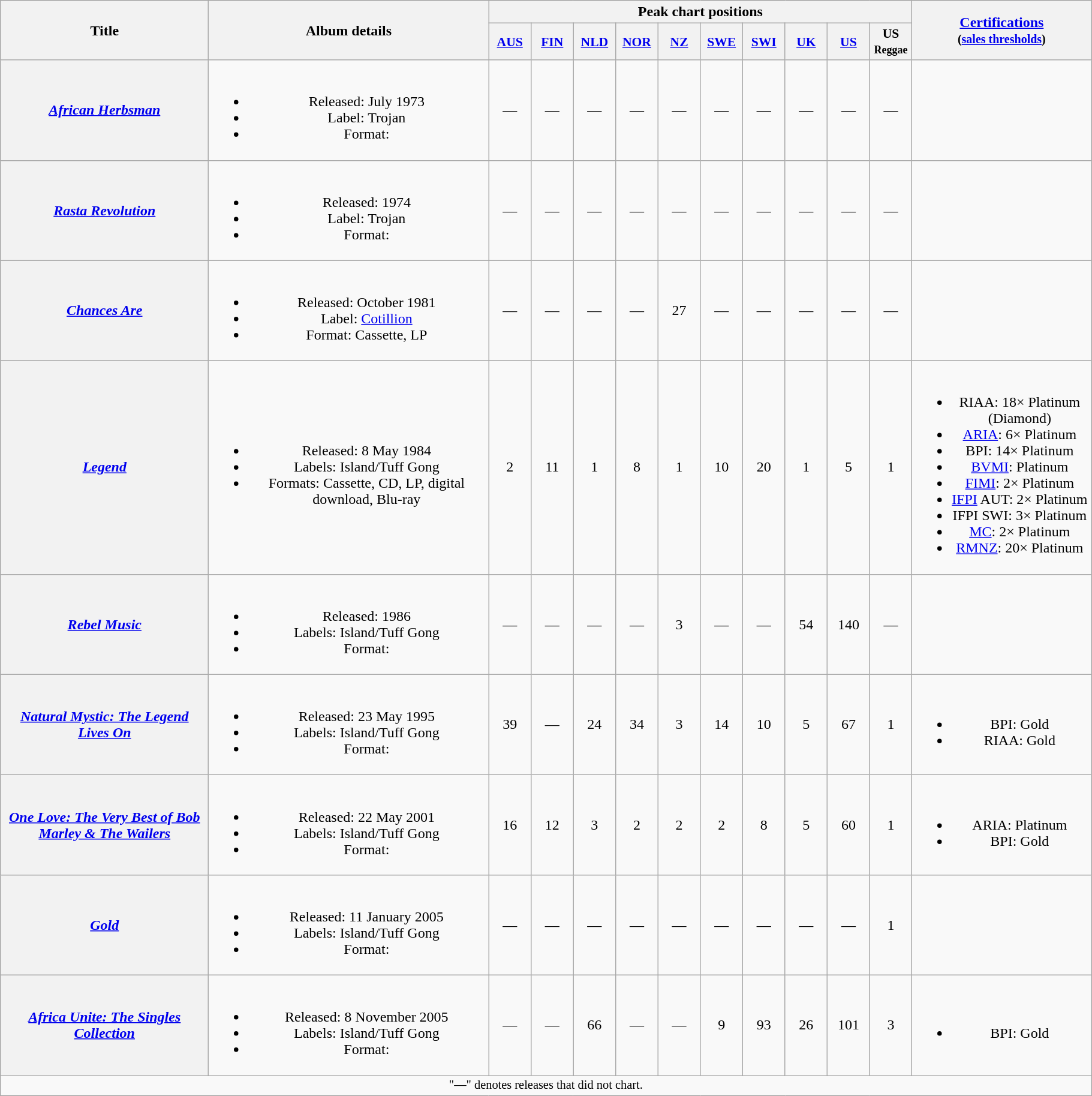<table class="wikitable plainrowheaders" style="text-align:center;">
<tr>
<th scope="col" rowspan="2" style="width:14em;">Title</th>
<th scope="col" rowspan="2" style="width:19em;">Album details</th>
<th scope="col" colspan="10">Peak chart positions</th>
<th scope="col" rowspan="2" style="width:12em;"><a href='#'>Certifications</a><br><small>(<a href='#'>sales thresholds</a>)</small></th>
</tr>
<tr>
<th scope="col" style="width:2.8em;font-size:90%;"><a href='#'>AUS</a><br></th>
<th scope="col" style="width:2.8em;font-size:90%;"><a href='#'>FIN</a><br></th>
<th scope="col" style="width:2.8em;font-size:90%;"><a href='#'>NLD</a><br></th>
<th scope="col" style="width:2.8em;font-size:90%;"><a href='#'>NOR</a><br></th>
<th scope="col" style="width:2.8em;font-size:90%;"><a href='#'>NZ</a><br></th>
<th scope="col" style="width:2.8em;font-size:90%;"><a href='#'>SWE</a><br></th>
<th scope="col" style="width:2.8em;font-size:90%;"><a href='#'>SWI</a><br></th>
<th scope="col" style="width:2.8em;font-size:90%;"><a href='#'>UK</a><br></th>
<th scope="col" style="width:2.8em;font-size:90%;"><a href='#'>US</a><br></th>
<th scope="col" style="width:2.8em;font-size:90%;">US <small>Reggae</small></th>
</tr>
<tr>
<th scope="row"><em><a href='#'>African Herbsman</a></em></th>
<td><br><ul><li>Released: July 1973</li><li>Label: Trojan</li><li>Format:</li></ul></td>
<td>—</td>
<td>—</td>
<td>—</td>
<td>—</td>
<td>—</td>
<td>—</td>
<td>—</td>
<td>—</td>
<td>—</td>
<td>—</td>
<td></td>
</tr>
<tr>
<th scope="row"><em><a href='#'>Rasta Revolution</a></em></th>
<td><br><ul><li>Released: 1974</li><li>Label: Trojan</li><li>Format:</li></ul></td>
<td>—</td>
<td>—</td>
<td>—</td>
<td>—</td>
<td>—</td>
<td>—</td>
<td>—</td>
<td>—</td>
<td>—</td>
<td>—</td>
<td></td>
</tr>
<tr>
<th scope="row"><em><a href='#'>Chances Are</a></em></th>
<td><br><ul><li>Released: October 1981</li><li>Label: <a href='#'>Cotillion</a></li><li>Format: Cassette, LP</li></ul></td>
<td>—</td>
<td>—</td>
<td>—</td>
<td>—</td>
<td>27</td>
<td>—</td>
<td>—</td>
<td>—</td>
<td>—</td>
<td>—</td>
<td></td>
</tr>
<tr>
<th scope="row"><em><a href='#'>Legend</a></em></th>
<td><br><ul><li>Released: 8 May 1984</li><li>Labels: Island/Tuff Gong</li><li>Formats: Cassette, CD, LP, digital download, Blu-ray</li></ul></td>
<td>2</td>
<td>11</td>
<td>1</td>
<td>8</td>
<td>1</td>
<td>10</td>
<td>20</td>
<td>1</td>
<td>5</td>
<td>1</td>
<td><br><ul><li>RIAA: 18× Platinum (Diamond)</li><li><a href='#'>ARIA</a>: 6× Platinum</li><li>BPI: 14× Platinum</li><li><a href='#'>BVMI</a>: Platinum</li><li><a href='#'>FIMI</a>: 2× Platinum</li><li><a href='#'>IFPI</a> AUT: 2× Platinum</li><li>IFPI SWI: 3× Platinum</li><li><a href='#'>MC</a>: 2× Platinum</li><li><a href='#'>RMNZ</a>: 20× Platinum</li></ul></td>
</tr>
<tr>
<th scope="row"><em><a href='#'>Rebel Music</a></em></th>
<td><br><ul><li>Released: 1986</li><li>Labels: Island/Tuff Gong</li><li>Format:</li></ul></td>
<td>—</td>
<td>—</td>
<td>—</td>
<td>—</td>
<td>3</td>
<td>—</td>
<td>—</td>
<td>54</td>
<td>140</td>
<td>—</td>
<td></td>
</tr>
<tr>
<th scope="row"><em><a href='#'>Natural Mystic: The Legend Lives On</a></em></th>
<td><br><ul><li>Released: 23 May 1995</li><li>Labels: Island/Tuff Gong</li><li>Format:</li></ul></td>
<td>39</td>
<td>—</td>
<td>24</td>
<td>34</td>
<td>3</td>
<td>14</td>
<td>10</td>
<td>5</td>
<td>67</td>
<td>1</td>
<td><br><ul><li>BPI: Gold</li><li>RIAA: Gold</li></ul></td>
</tr>
<tr>
<th scope="row"><em><a href='#'>One Love: The Very Best of Bob Marley & The Wailers</a></em></th>
<td><br><ul><li>Released: 22 May 2001</li><li>Labels: Island/Tuff Gong</li><li>Format:</li></ul></td>
<td>16</td>
<td>12</td>
<td>3</td>
<td>2</td>
<td>2</td>
<td>2</td>
<td>8</td>
<td>5</td>
<td>60</td>
<td>1</td>
<td><br><ul><li>ARIA: Platinum</li><li>BPI: Gold</li></ul></td>
</tr>
<tr>
<th scope="row"><em><a href='#'>Gold</a></em></th>
<td><br><ul><li>Released: 11 January 2005</li><li>Labels: Island/Tuff Gong</li><li>Format:</li></ul></td>
<td>—</td>
<td>—</td>
<td>—</td>
<td>—</td>
<td>—</td>
<td>—</td>
<td>—</td>
<td>—</td>
<td>—</td>
<td>1</td>
<td></td>
</tr>
<tr>
<th scope="row"><em><a href='#'>Africa Unite: The Singles Collection</a></em></th>
<td><br><ul><li>Released: 8 November 2005</li><li>Labels: Island/Tuff Gong</li><li>Format:</li></ul></td>
<td>—</td>
<td>—</td>
<td>66</td>
<td>—</td>
<td>—</td>
<td>9</td>
<td>93</td>
<td>26</td>
<td>101</td>
<td>3</td>
<td><br><ul><li>BPI: Gold</li></ul></td>
</tr>
<tr>
<td colspan="14" style="text-align:center; font-size:85%;">"—" denotes releases that did not chart.</td>
</tr>
</table>
